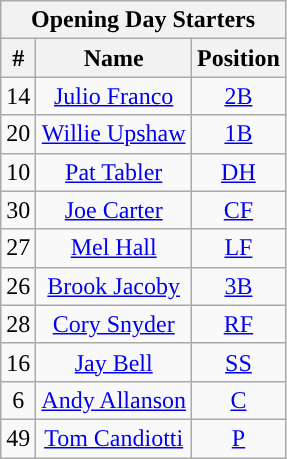<table class="wikitable" style="text-align:center">
<tr>
<th colspan="3">Opening Day Starters</th>
</tr>
<tr>
<th>#</th>
<th>Name</th>
<th>Position</th>
</tr>
<tr>
<td>14</td>
<td><a href='#'>Julio Franco</a></td>
<td><a href='#'>2B</a></td>
</tr>
<tr>
<td>20</td>
<td><a href='#'>Willie Upshaw</a></td>
<td><a href='#'>1B</a></td>
</tr>
<tr>
<td>10</td>
<td><a href='#'>Pat Tabler</a></td>
<td><a href='#'>DH</a></td>
</tr>
<tr>
<td>30</td>
<td><a href='#'>Joe Carter</a></td>
<td><a href='#'>CF</a></td>
</tr>
<tr>
<td>27</td>
<td><a href='#'>Mel Hall</a></td>
<td><a href='#'>LF</a></td>
</tr>
<tr>
<td>26</td>
<td><a href='#'>Brook Jacoby</a></td>
<td><a href='#'>3B</a></td>
</tr>
<tr>
<td>28</td>
<td><a href='#'>Cory Snyder</a></td>
<td><a href='#'>RF</a></td>
</tr>
<tr>
<td>16</td>
<td><a href='#'>Jay Bell</a></td>
<td><a href='#'>SS</a></td>
</tr>
<tr>
<td>6</td>
<td><a href='#'>Andy Allanson</a></td>
<td><a href='#'>C</a></td>
</tr>
<tr>
<td>49</td>
<td><a href='#'>Tom Candiotti</a></td>
<td><a href='#'>P</a></td>
</tr>
</table>
